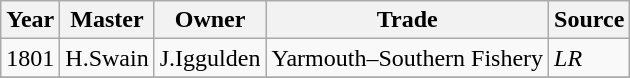<table class=" wikitable">
<tr>
<th>Year</th>
<th>Master</th>
<th>Owner</th>
<th>Trade</th>
<th>Source</th>
</tr>
<tr>
<td>1801</td>
<td>H.Swain</td>
<td>J.Iggulden</td>
<td>Yarmouth–Southern Fishery</td>
<td><em>LR</em></td>
</tr>
<tr>
</tr>
</table>
